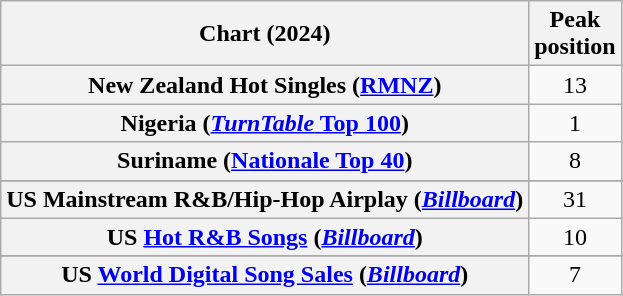<table class="wikitable sortable plainrowheaders" style="text-align:center">
<tr>
<th scope="col">Chart (2024)</th>
<th scope="col">Peak<br>position</th>
</tr>
<tr>
<th scope="row">New Zealand Hot Singles (<a href='#'>RMNZ</a>)</th>
<td>13</td>
</tr>
<tr>
<th scope="row">Nigeria (<a href='#'><em>TurnTable</em> Top 100</a>)</th>
<td>1</td>
</tr>
<tr>
<th scope="row">Suriname (<a href='#'>Nationale Top 40</a>)</th>
<td>8</td>
</tr>
<tr>
</tr>
<tr>
</tr>
<tr>
</tr>
<tr>
</tr>
<tr>
<th scope="row">US Mainstream R&B/Hip-Hop Airplay (<em><a href='#'>Billboard</a></em>)</th>
<td>31</td>
</tr>
<tr>
<th scope="row">US <a href='#'>Hot R&B Songs</a> (<em><a href='#'>Billboard</a></em>)</th>
<td>10</td>
</tr>
<tr>
</tr>
<tr>
<th scope="row">US <a href='#'>World Digital Song Sales</a> (<em><a href='#'>Billboard</a></em>)</th>
<td>7</td>
</tr>
</table>
